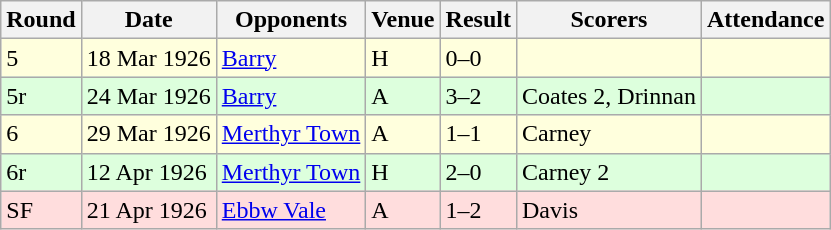<table class="wikitable">
<tr>
<th>Round</th>
<th>Date</th>
<th>Opponents</th>
<th>Venue</th>
<th>Result</th>
<th>Scorers</th>
<th>Attendance</th>
</tr>
<tr bgcolor="#ffffdd">
<td>5</td>
<td>18 Mar 1926</td>
<td><a href='#'>Barry</a></td>
<td>H</td>
<td>0–0</td>
<td></td>
<td align="right"></td>
</tr>
<tr bgcolor="#ddffdd">
<td>5r</td>
<td>24 Mar 1926</td>
<td><a href='#'>Barry</a></td>
<td>A</td>
<td>3–2</td>
<td>Coates 2, Drinnan</td>
<td align="right"></td>
</tr>
<tr bgcolor="#ffffdd">
<td>6</td>
<td>29 Mar 1926</td>
<td><a href='#'>Merthyr Town</a></td>
<td>A</td>
<td>1–1</td>
<td>Carney</td>
<td align="right"></td>
</tr>
<tr bgcolor="#ddffdd">
<td>6r</td>
<td>12 Apr 1926</td>
<td><a href='#'>Merthyr Town</a></td>
<td>H</td>
<td>2–0</td>
<td>Carney 2</td>
<td align="right"></td>
</tr>
<tr bgcolor="#ffdddd">
<td>SF</td>
<td>21 Apr 1926</td>
<td><a href='#'>Ebbw Vale</a></td>
<td>A</td>
<td>1–2</td>
<td>Davis</td>
<td align="right"></td>
</tr>
</table>
